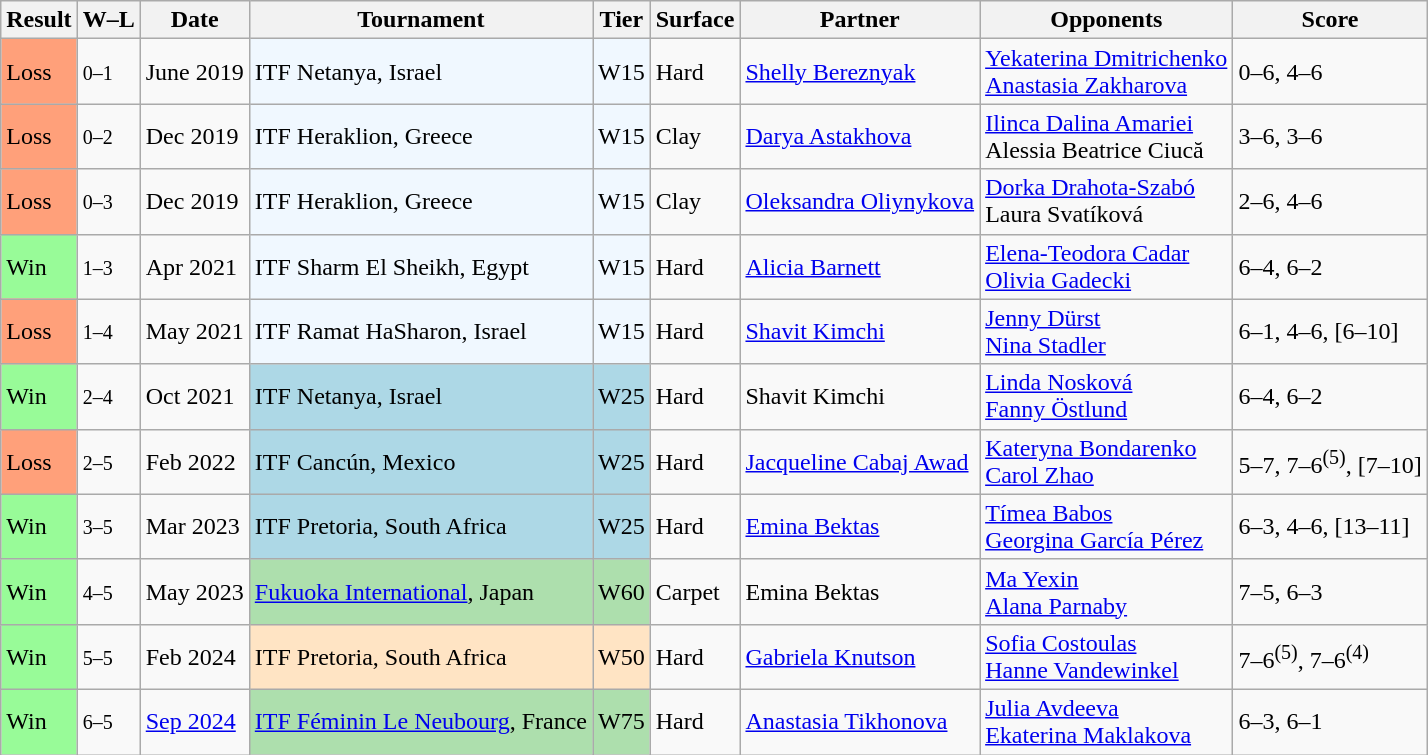<table class="sortable wikitable">
<tr>
<th>Result</th>
<th class="unsortable">W–L</th>
<th>Date</th>
<th>Tournament</th>
<th>Tier</th>
<th>Surface</th>
<th>Partner</th>
<th>Opponents</th>
<th class="unsortable">Score</th>
</tr>
<tr>
<td style="background:#ffa07a;">Loss</td>
<td><small>0–1</small></td>
<td>June 2019</td>
<td style="background:#f0f8ff;">ITF Netanya, Israel</td>
<td style="background:#f0f8ff;">W15</td>
<td>Hard</td>
<td> <a href='#'>Shelly Bereznyak</a></td>
<td> <a href='#'>Yekaterina Dmitrichenko</a> <br>  <a href='#'>Anastasia Zakharova</a></td>
<td>0–6, 4–6</td>
</tr>
<tr>
<td style="background:#ffa07a;">Loss</td>
<td><small>0–2</small></td>
<td>Dec 2019</td>
<td style="background:#f0f8ff;">ITF Heraklion, Greece</td>
<td style="background:#f0f8ff;">W15</td>
<td>Clay</td>
<td> <a href='#'>Darya Astakhova</a></td>
<td> <a href='#'>Ilinca Dalina Amariei</a> <br>  Alessia Beatrice Ciucă</td>
<td>3–6, 3–6</td>
</tr>
<tr>
<td style="background:#ffa07a;">Loss</td>
<td><small>0–3</small></td>
<td>Dec 2019</td>
<td style="background:#f0f8ff;">ITF Heraklion, Greece</td>
<td style="background:#f0f8ff;">W15</td>
<td>Clay</td>
<td> <a href='#'>Oleksandra Oliynykova</a></td>
<td> <a href='#'>Dorka Drahota-Szabó</a> <br>  Laura Svatíková</td>
<td>2–6, 4–6</td>
</tr>
<tr>
<td style="background:#98fb98;">Win</td>
<td><small>1–3</small></td>
<td>Apr 2021</td>
<td style="background:#f0f8ff;">ITF Sharm El Sheikh, Egypt</td>
<td style="background:#f0f8ff;">W15</td>
<td>Hard</td>
<td> <a href='#'>Alicia Barnett</a></td>
<td> <a href='#'>Elena-Teodora Cadar</a> <br>  <a href='#'>Olivia Gadecki</a></td>
<td>6–4, 6–2</td>
</tr>
<tr>
<td style="background:#ffa07a;">Loss</td>
<td><small>1–4</small></td>
<td>May 2021</td>
<td style="background:#f0f8ff;">ITF Ramat HaSharon, Israel</td>
<td style="background:#f0f8ff;">W15</td>
<td>Hard</td>
<td> <a href='#'>Shavit Kimchi</a></td>
<td> <a href='#'>Jenny Dürst</a> <br>  <a href='#'>Nina Stadler</a></td>
<td>6–1, 4–6, [6–10]</td>
</tr>
<tr>
<td style="background:#98fb98;">Win</td>
<td><small>2–4</small></td>
<td>Oct 2021</td>
<td style="background:lightblue;">ITF Netanya, Israel</td>
<td style="background:lightblue;">W25</td>
<td>Hard</td>
<td> Shavit Kimchi</td>
<td> <a href='#'>Linda Nosková</a> <br>  <a href='#'>Fanny Östlund</a></td>
<td>6–4, 6–2</td>
</tr>
<tr>
<td style="background:#ffa07a;">Loss</td>
<td><small>2–5</small></td>
<td>Feb 2022</td>
<td style="background:lightblue;">ITF Cancún, Mexico</td>
<td style="background:lightblue;">W25</td>
<td>Hard</td>
<td> <a href='#'>Jacqueline Cabaj Awad</a></td>
<td> <a href='#'>Kateryna Bondarenko</a> <br>  <a href='#'>Carol Zhao</a></td>
<td>5–7, 7–6<sup>(5)</sup>, [7–10]</td>
</tr>
<tr>
<td style="background:#98fb98;">Win</td>
<td><small>3–5</small></td>
<td>Mar 2023</td>
<td style="background:lightblue;">ITF Pretoria, South Africa</td>
<td style="background:lightblue;">W25</td>
<td>Hard</td>
<td> <a href='#'>Emina Bektas</a></td>
<td> <a href='#'>Tímea Babos</a> <br>  <a href='#'>Georgina García Pérez</a></td>
<td>6–3, 4–6, [13–11]</td>
</tr>
<tr>
<td style="background:#98fb98;">Win</td>
<td><small>4–5</small></td>
<td>May 2023</td>
<td style="background:#addfad;"><a href='#'>Fukuoka International</a>, Japan</td>
<td style="background:#addfad;">W60</td>
<td>Carpet</td>
<td> Emina Bektas</td>
<td> <a href='#'>Ma Yexin</a> <br>  <a href='#'>Alana Parnaby</a></td>
<td>7–5, 6–3</td>
</tr>
<tr>
<td style="background:#98fb98;">Win</td>
<td><small>5–5</small></td>
<td>Feb 2024</td>
<td style="background:#ffe4c4;">ITF Pretoria, South Africa</td>
<td style="background:#ffe4c4;">W50</td>
<td>Hard</td>
<td> <a href='#'>Gabriela Knutson</a></td>
<td> <a href='#'>Sofia Costoulas</a> <br>  <a href='#'>Hanne Vandewinkel</a></td>
<td>7–6<sup>(5)</sup>, 7–6<sup>(4)</sup></td>
</tr>
<tr>
<td style="background:#98fb98;">Win</td>
<td><small>6–5</small></td>
<td><a href='#'>Sep 2024</a></td>
<td style="background:#addfad;"><a href='#'>ITF Féminin Le Neubourg</a>, France</td>
<td style="background:#addfad;">W75</td>
<td>Hard</td>
<td> <a href='#'>Anastasia Tikhonova</a></td>
<td> <a href='#'>Julia Avdeeva</a> <br>  <a href='#'>Ekaterina Maklakova</a></td>
<td>6–3, 6–1</td>
</tr>
</table>
